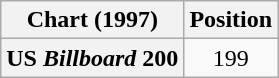<table class="wikitable plainrowheaders" style="text-align:center;">
<tr>
<th>Chart (1997)</th>
<th>Position</th>
</tr>
<tr>
<th scope="row">US <em>Billboard</em> 200</th>
<td>199</td>
</tr>
</table>
